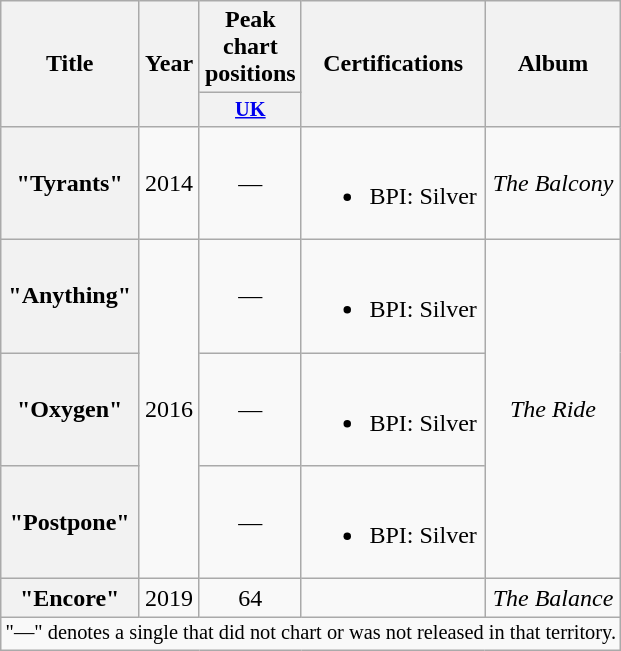<table class="wikitable plainrowheaders" style="text-align:center;">
<tr>
<th scope="col" rowspan="2">Title</th>
<th scope="col" rowspan="2">Year</th>
<th>Peak chart positions</th>
<th scope="col" rowspan="2">Certifications</th>
<th scope="col" rowspan="2">Album</th>
</tr>
<tr>
<th scope="col" style="width:3em;font-size:85%;"><a href='#'>UK</a><br></th>
</tr>
<tr>
<th scope="row">"Tyrants"</th>
<td>2014</td>
<td>—</td>
<td><br><ul><li>BPI: Silver</li></ul></td>
<td><em>The Balcony</em></td>
</tr>
<tr>
<th scope="row">"Anything"</th>
<td rowspan=3>2016</td>
<td>—</td>
<td><br><ul><li>BPI: Silver</li></ul></td>
<td rowspan=3><em>The Ride</em></td>
</tr>
<tr>
<th scope="row">"Oxygen"</th>
<td>—</td>
<td><br><ul><li>BPI: Silver</li></ul></td>
</tr>
<tr>
<th scope="row">"Postpone"</th>
<td>—</td>
<td><br><ul><li>BPI: Silver</li></ul></td>
</tr>
<tr>
<th scope="row">"Encore"</th>
<td>2019</td>
<td>64</td>
<td></td>
<td><em>The Balance</em></td>
</tr>
<tr>
<td colspan="14" style="font-size:85%">"—" denotes a single that did not chart or was not released in that territory.</td>
</tr>
</table>
